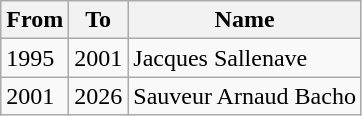<table class="wikitable">
<tr>
<th>From</th>
<th>To</th>
<th>Name</th>
</tr>
<tr>
<td>1995</td>
<td>2001</td>
<td>Jacques Sallenave</td>
</tr>
<tr>
<td>2001</td>
<td>2026</td>
<td>Sauveur Arnaud Bacho</td>
</tr>
</table>
